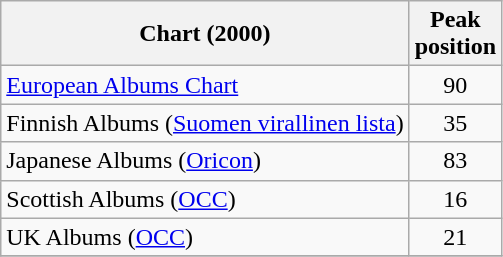<table class="wikitable sortable plainrowheaders">
<tr>
<th scope="col">Chart (2000)</th>
<th scope="col">Peak<br>position</th>
</tr>
<tr>
<td align="left"><a href='#'>European Albums Chart</a></td>
<td style="text-align:center;">90</td>
</tr>
<tr>
<td align="left">Finnish Albums (<a href='#'>Suomen virallinen lista</a>)</td>
<td style="text-align:center;">35</td>
</tr>
<tr>
<td align="left">Japanese Albums (<a href='#'>Oricon</a>)</td>
<td align="center">83</td>
</tr>
<tr>
<td align="left">Scottish Albums (<a href='#'>OCC</a>)</td>
<td align="center">16</td>
</tr>
<tr>
<td align="left">UK Albums (<a href='#'>OCC</a>)</td>
<td style="text-align:center;">21</td>
</tr>
<tr>
</tr>
</table>
